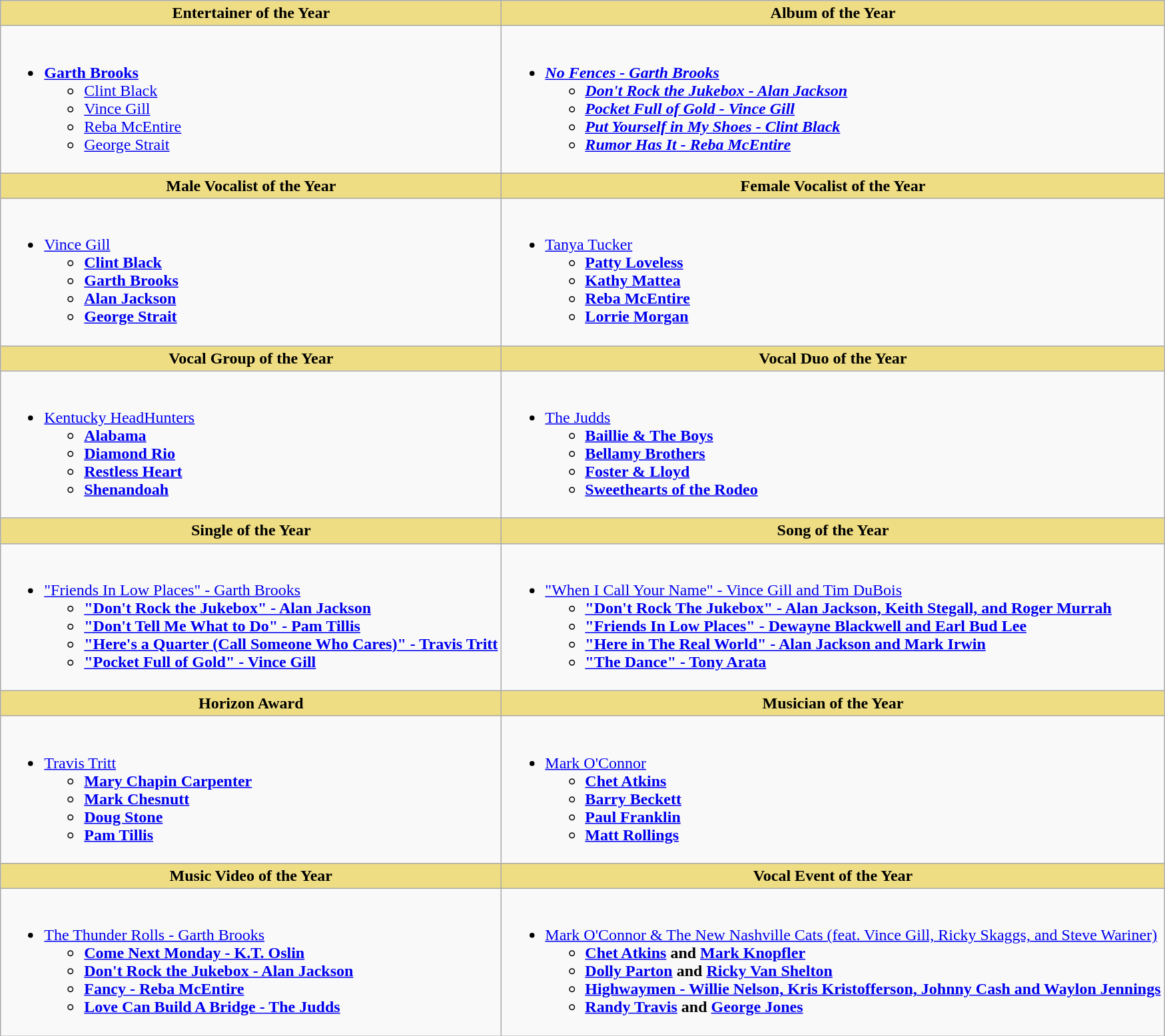<table class="wikitable">
<tr>
<th style="background:#EEDD85; width=50%">Entertainer of the Year</th>
<th style="background:#EEDD85; width=50%">Album of the Year</th>
</tr>
<tr>
<td valign="top"><br><ul><li><strong><a href='#'>Garth Brooks</a></strong><ul><li><a href='#'>Clint Black</a></li><li><a href='#'>Vince Gill</a></li><li><a href='#'>Reba McEntire</a></li><li><a href='#'>George Strait</a></li></ul></li></ul></td>
<td valign="top"><br><ul><li><a href='#'><strong><em>No Fences<em> - Garth Brooks<strong></a><ul><li><a href='#'></em>Don't Rock the Jukebox<em> - Alan Jackson</a></li><li><a href='#'></em>Pocket Full of Gold<em> - Vince Gill</a></li><li><a href='#'></em>Put Yourself in My Shoes<em> - Clint Black</a></li><li><a href='#'></em>Rumor Has It<em> - Reba McEntire</a></li></ul></li></ul></td>
</tr>
<tr>
<th style="background:#EEDD82; width=50%">Male Vocalist of the Year</th>
<th style="background:#EEDD82; width=50%">Female Vocalist of the Year</th>
</tr>
<tr>
<td valign="top"><br><ul><li></strong><a href='#'>Vince Gill</a><strong><ul><li><a href='#'>Clint Black</a></li><li><a href='#'>Garth Brooks</a></li><li><a href='#'>Alan Jackson</a></li><li><a href='#'>George Strait</a></li></ul></li></ul></td>
<td valign="top"><br><ul><li></strong><a href='#'>Tanya Tucker</a><strong><ul><li><a href='#'>Patty Loveless</a></li><li><a href='#'>Kathy Mattea</a></li><li><a href='#'>Reba McEntire</a></li><li><a href='#'>Lorrie Morgan</a></li></ul></li></ul></td>
</tr>
<tr>
<th style="background:#EEDD82; width=50%">Vocal Group of the Year</th>
<th style="background:#EEDD82; width=50%">Vocal Duo of the Year</th>
</tr>
<tr>
<td valign="top"><br><ul><li><a href='#'></strong>Kentucky HeadHunters<strong></a><ul><li><a href='#'>Alabama</a></li><li><a href='#'>Diamond Rio</a></li><li><a href='#'>Restless Heart</a></li><li><a href='#'>Shenandoah</a></li></ul></li></ul></td>
<td valign="top"><br><ul><li></strong><a href='#'>The Judds</a><strong><ul><li><a href='#'>Baillie & The Boys</a></li><li><a href='#'>Bellamy Brothers</a></li><li><a href='#'>Foster & Lloyd</a></li><li><a href='#'>Sweethearts of the Rodeo</a></li></ul></li></ul></td>
</tr>
<tr>
<th style="background:#EEDD82; width=50%">Single of the Year</th>
<th style="background:#EEDD82; width=50%">Song of the Year</th>
</tr>
<tr>
<td valign="top"><br><ul><li><a href='#'></strong>"Friends In Low Places" - Garth Brooks<strong></a><ul><li><a href='#'>"Don't Rock the Jukebox" - Alan Jackson</a></li><li><a href='#'>"Don't Tell Me What to Do" - Pam Tillis</a></li><li><a href='#'>"Here's a Quarter (Call Someone Who Cares)" - Travis Tritt</a></li><li><a href='#'>"Pocket Full of Gold" - Vince Gill</a></li></ul></li></ul></td>
<td valign="top"><br><ul><li><a href='#'></strong>"When I Call Your Name" - Vince Gill and Tim DuBois<strong></a><ul><li><a href='#'>"Don't Rock The Jukebox" - Alan Jackson, Keith Stegall, and Roger Murrah</a></li><li><a href='#'>"Friends In Low Places" - Dewayne Blackwell and Earl Bud Lee</a></li><li><a href='#'>"Here in The Real World" - Alan Jackson and Mark Irwin</a></li><li><a href='#'>"The Dance" - Tony Arata</a></li></ul></li></ul></td>
</tr>
<tr>
<th style="background:#EEDD82; width=50%">Horizon Award</th>
<th style="background:#EEDD82; width=50%">Musician of the Year</th>
</tr>
<tr>
<td valign="top"><br><ul><li></strong><a href='#'>Travis Tritt</a><strong><ul><li><a href='#'>Mary Chapin Carpenter</a></li><li><a href='#'>Mark Chesnutt</a></li><li><a href='#'>Doug Stone</a></li><li><a href='#'>Pam Tillis</a></li></ul></li></ul></td>
<td valign="top"><br><ul><li></strong><a href='#'>Mark O'Connor</a><strong><ul><li><a href='#'>Chet Atkins</a></li><li><a href='#'>Barry Beckett</a></li><li><a href='#'>Paul Franklin</a></li><li><a href='#'>Matt Rollings</a></li></ul></li></ul></td>
</tr>
<tr>
<th style="background:#EEDD82; width=50%">Music Video of the Year</th>
<th style="background:#EEDD82; width=50%">Vocal Event of the Year</th>
</tr>
<tr>
<td valign="top"><br><ul><li><a href='#'></strong>The Thunder Rolls - Garth Brooks<strong></a><ul><li><a href='#'>Come Next Monday - K.T. Oslin</a></li><li><a href='#'>Don't Rock the Jukebox - Alan Jackson</a></li><li><a href='#'>Fancy - Reba McEntire</a></li><li><a href='#'>Love Can Build A Bridge - The Judds</a></li></ul></li></ul></td>
<td valign="top"><br><ul><li><a href='#'></strong>Mark O'Connor & The New Nashville Cats (feat. Vince Gill, Ricky Skaggs, and Steve Wariner)<strong></a><ul><li><a href='#'>Chet Atkins</a> and <a href='#'>Mark Knopfler</a></li><li><a href='#'>Dolly Parton</a> and <a href='#'>Ricky Van Shelton</a></li><li><a href='#'>Highwaymen - Willie Nelson, Kris Kristofferson, Johnny Cash and Waylon Jennings</a></li><li><a href='#'>Randy Travis</a> and <a href='#'>George Jones</a></li></ul></li></ul></td>
</tr>
</table>
